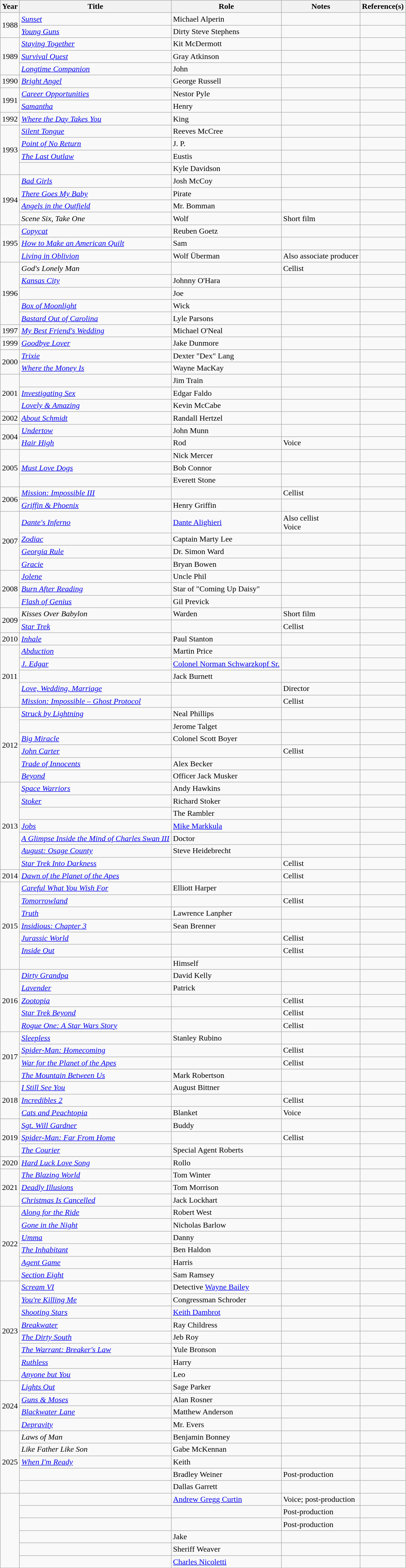<table class="wikitable sortable">
<tr>
<th>Year</th>
<th>Title</th>
<th>Role</th>
<th class="unsortable">Notes</th>
<th class="unsortable">Reference(s)</th>
</tr>
<tr>
<td rowspan="2">1988</td>
<td><em><a href='#'>Sunset</a></em></td>
<td>Michael Alperin</td>
<td></td>
<td></td>
</tr>
<tr>
<td><em><a href='#'>Young Guns</a></em></td>
<td>Dirty Steve Stephens</td>
<td></td>
<td></td>
</tr>
<tr>
<td rowspan="3">1989</td>
<td><em><a href='#'>Staying Together</a></em></td>
<td>Kit McDermott</td>
<td></td>
<td></td>
</tr>
<tr>
<td><em><a href='#'>Survival Quest</a></em></td>
<td>Gray Atkinson</td>
<td></td>
<td></td>
</tr>
<tr>
<td><em><a href='#'>Longtime Companion</a></em></td>
<td>John</td>
<td></td>
<td></td>
</tr>
<tr>
<td>1990</td>
<td><em><a href='#'>Bright Angel</a></em></td>
<td>George Russell</td>
<td></td>
<td></td>
</tr>
<tr>
<td rowspan="2">1991</td>
<td><em><a href='#'>Career Opportunities</a></em></td>
<td>Nestor Pyle</td>
<td></td>
<td></td>
</tr>
<tr>
<td><em><a href='#'>Samantha</a></em></td>
<td>Henry</td>
<td></td>
<td></td>
</tr>
<tr>
<td>1992</td>
<td><em><a href='#'>Where the Day Takes You</a></em></td>
<td>King</td>
<td></td>
<td></td>
</tr>
<tr>
<td rowspan="4">1993</td>
<td><em><a href='#'>Silent Tongue</a></em></td>
<td>Reeves McCree</td>
<td></td>
<td></td>
</tr>
<tr>
<td><em><a href='#'>Point of No Return</a></em></td>
<td>J. P.</td>
<td></td>
<td></td>
</tr>
<tr>
<td><em><a href='#'>The Last Outlaw</a></em></td>
<td>Eustis</td>
<td></td>
<td></td>
</tr>
<tr>
<td><em></em></td>
<td>Kyle Davidson</td>
<td></td>
<td></td>
</tr>
<tr>
<td rowspan="4">1994</td>
<td><em><a href='#'>Bad Girls</a></em></td>
<td>Josh McCoy</td>
<td></td>
<td></td>
</tr>
<tr>
<td><em><a href='#'>There Goes My Baby</a></em></td>
<td>Pirate</td>
<td></td>
<td></td>
</tr>
<tr>
<td><em><a href='#'>Angels in the Outfield</a></em></td>
<td>Mr. Bomman</td>
<td></td>
<td></td>
</tr>
<tr>
<td><em>Scene Six, Take One</em></td>
<td>Wolf</td>
<td>Short film</td>
<td></td>
</tr>
<tr>
<td rowspan="3">1995</td>
<td><em><a href='#'>Copycat</a></em></td>
<td>Reuben Goetz</td>
<td></td>
<td></td>
</tr>
<tr>
<td><em><a href='#'>How to Make an American Quilt</a></em></td>
<td>Sam</td>
<td></td>
<td></td>
</tr>
<tr>
<td><em><a href='#'>Living in Oblivion</a></em></td>
<td>Wolf Überman</td>
<td>Also associate producer</td>
<td></td>
</tr>
<tr>
<td rowspan="5">1996</td>
<td><em>God's Lonely Man</em></td>
<td></td>
<td>Cellist</td>
<td></td>
</tr>
<tr>
<td><em><a href='#'>Kansas City</a></em></td>
<td>Johnny O'Hara</td>
<td></td>
<td></td>
</tr>
<tr>
<td><em></em></td>
<td>Joe</td>
<td></td>
<td></td>
</tr>
<tr>
<td><em><a href='#'>Box of Moonlight</a></em></td>
<td>Wick</td>
<td></td>
<td></td>
</tr>
<tr>
<td><em><a href='#'>Bastard Out of Carolina</a></em></td>
<td>Lyle Parsons</td>
<td></td>
<td></td>
</tr>
<tr>
<td>1997</td>
<td><em><a href='#'>My Best Friend's Wedding</a></em></td>
<td>Michael O'Neal</td>
<td></td>
<td></td>
</tr>
<tr>
<td>1999</td>
<td><em><a href='#'>Goodbye Lover</a></em></td>
<td>Jake Dunmore</td>
<td></td>
<td></td>
</tr>
<tr>
<td rowspan="2">2000</td>
<td><em><a href='#'>Trixie</a></em></td>
<td>Dexter "Dex" Lang</td>
<td></td>
<td></td>
</tr>
<tr>
<td><em><a href='#'>Where the Money Is</a></em></td>
<td>Wayne MacKay</td>
<td></td>
<td></td>
</tr>
<tr>
<td rowspan="3">2001</td>
<td><em></em></td>
<td>Jim Train</td>
<td></td>
<td></td>
</tr>
<tr>
<td><em><a href='#'>Investigating Sex</a></em></td>
<td>Edgar Faldo</td>
<td></td>
<td></td>
</tr>
<tr>
<td><em><a href='#'>Lovely & Amazing</a></em></td>
<td>Kevin McCabe</td>
<td></td>
<td></td>
</tr>
<tr>
<td>2002</td>
<td><em><a href='#'>About Schmidt</a></em></td>
<td>Randall Hertzel</td>
<td></td>
<td></td>
</tr>
<tr>
<td rowspan="2">2004</td>
<td><em><a href='#'>Undertow</a></em></td>
<td>John Munn</td>
<td></td>
<td></td>
</tr>
<tr>
<td><em><a href='#'>Hair High</a></em></td>
<td>Rod</td>
<td>Voice</td>
<td></td>
</tr>
<tr>
<td rowspan="3">2005</td>
<td><em></em></td>
<td>Nick Mercer</td>
<td></td>
<td></td>
</tr>
<tr>
<td><em><a href='#'>Must Love Dogs</a></em></td>
<td>Bob Connor</td>
<td></td>
<td></td>
</tr>
<tr>
<td><em></em></td>
<td>Everett Stone</td>
<td></td>
<td></td>
</tr>
<tr>
<td rowspan="2">2006</td>
<td><em><a href='#'>Mission: Impossible III</a></em></td>
<td></td>
<td>Cellist</td>
<td></td>
</tr>
<tr>
<td><em><a href='#'>Griffin & Phoenix</a></em></td>
<td>Henry Griffin</td>
<td></td>
<td></td>
</tr>
<tr>
<td rowspan="4">2007</td>
<td><em><a href='#'>Dante's Inferno</a></em></td>
<td><a href='#'>Dante Alighieri</a></td>
<td>Also cellist<br>Voice</td>
<td></td>
</tr>
<tr>
<td><em><a href='#'>Zodiac</a></em></td>
<td>Captain Marty Lee</td>
<td></td>
<td></td>
</tr>
<tr>
<td><em><a href='#'>Georgia Rule</a></em></td>
<td>Dr. Simon Ward</td>
<td></td>
<td></td>
</tr>
<tr>
<td><em><a href='#'>Gracie</a></em></td>
<td>Bryan Bowen</td>
<td></td>
<td></td>
</tr>
<tr>
<td rowspan="3">2008</td>
<td><em><a href='#'>Jolene</a></em></td>
<td>Uncle Phil</td>
<td></td>
<td></td>
</tr>
<tr>
<td><em><a href='#'>Burn After Reading</a></em></td>
<td>Star of "Coming Up Daisy"</td>
<td></td>
<td></td>
</tr>
<tr>
<td><em><a href='#'>Flash of Genius</a></em></td>
<td>Gil Previck</td>
<td></td>
<td></td>
</tr>
<tr>
<td rowspan="2">2009</td>
<td><em>Kisses Over Babylon</em></td>
<td>Warden</td>
<td>Short film</td>
<td></td>
</tr>
<tr>
<td><em><a href='#'>Star Trek</a></em></td>
<td></td>
<td>Cellist</td>
<td></td>
</tr>
<tr>
<td>2010</td>
<td><em><a href='#'>Inhale</a></em></td>
<td>Paul Stanton</td>
<td></td>
<td></td>
</tr>
<tr>
<td rowspan="5">2011</td>
<td><em><a href='#'>Abduction</a></em></td>
<td>Martin Price</td>
<td></td>
<td></td>
</tr>
<tr>
<td><em><a href='#'>J. Edgar</a></em></td>
<td><a href='#'>Colonel Norman Schwarzkopf Sr.</a></td>
<td></td>
<td></td>
</tr>
<tr>
<td><em></em></td>
<td>Jack Burnett</td>
<td></td>
<td></td>
</tr>
<tr>
<td><em><a href='#'>Love, Wedding, Marriage</a></em></td>
<td></td>
<td>Director</td>
<td></td>
</tr>
<tr>
<td><em><a href='#'>Mission: Impossible – Ghost Protocol</a></em></td>
<td></td>
<td>Cellist</td>
<td></td>
</tr>
<tr>
<td rowspan="6">2012</td>
<td><em><a href='#'>Struck by Lightning</a></em></td>
<td>Neal Phillips</td>
<td></td>
<td></td>
</tr>
<tr>
<td><em></em></td>
<td>Jerome Talget</td>
<td></td>
<td></td>
</tr>
<tr>
<td><em><a href='#'>Big Miracle</a></em></td>
<td>Colonel Scott Boyer</td>
<td></td>
<td></td>
</tr>
<tr>
<td><em><a href='#'>John Carter</a></em></td>
<td></td>
<td>Cellist</td>
<td></td>
</tr>
<tr>
<td><em><a href='#'>Trade of Innocents</a></em></td>
<td>Alex Becker</td>
<td></td>
<td></td>
</tr>
<tr>
<td><em><a href='#'>Beyond</a></em></td>
<td>Officer Jack Musker</td>
<td></td>
<td></td>
</tr>
<tr>
<td rowspan="7">2013</td>
<td><em><a href='#'>Space Warriors</a></em></td>
<td>Andy Hawkins</td>
<td></td>
<td></td>
</tr>
<tr>
<td><em><a href='#'>Stoker</a></em></td>
<td>Richard Stoker</td>
<td></td>
<td></td>
</tr>
<tr>
<td><em></em></td>
<td>The Rambler</td>
<td></td>
<td></td>
</tr>
<tr>
<td><em><a href='#'>Jobs</a></em></td>
<td><a href='#'>Mike Markkula</a></td>
<td></td>
<td></td>
</tr>
<tr>
<td><em><a href='#'>A Glimpse Inside the Mind of Charles Swan III</a></em></td>
<td>Doctor</td>
<td></td>
<td></td>
</tr>
<tr>
<td><em><a href='#'>August: Osage County</a></em></td>
<td>Steve Heidebrecht</td>
<td></td>
<td></td>
</tr>
<tr>
<td><em><a href='#'>Star Trek Into Darkness</a></em></td>
<td></td>
<td>Cellist</td>
<td></td>
</tr>
<tr>
<td>2014</td>
<td><em><a href='#'>Dawn of the Planet of the Apes</a></em></td>
<td></td>
<td>Cellist</td>
<td></td>
</tr>
<tr>
<td rowspan="7">2015</td>
<td><em><a href='#'>Careful What You Wish For</a></em></td>
<td>Elliott Harper</td>
<td></td>
<td></td>
</tr>
<tr>
<td><em><a href='#'>Tomorrowland</a></em></td>
<td></td>
<td>Cellist</td>
<td></td>
</tr>
<tr>
<td><em><a href='#'>Truth</a></em></td>
<td>Lawrence Lanpher</td>
<td></td>
<td></td>
</tr>
<tr>
<td><em><a href='#'>Insidious: Chapter 3</a></em></td>
<td>Sean Brenner</td>
<td></td>
<td></td>
</tr>
<tr>
<td><em><a href='#'>Jurassic World</a></em></td>
<td></td>
<td>Cellist</td>
<td></td>
</tr>
<tr>
<td><em><a href='#'>Inside Out</a></em></td>
<td></td>
<td>Cellist</td>
<td></td>
</tr>
<tr>
<td><em></em></td>
<td>Himself</td>
<td></td>
<td></td>
</tr>
<tr>
<td rowspan="5">2016</td>
<td><em><a href='#'>Dirty Grandpa</a></em></td>
<td>David Kelly</td>
<td></td>
<td></td>
</tr>
<tr>
<td><em><a href='#'>Lavender</a></em></td>
<td>Patrick</td>
<td></td>
<td></td>
</tr>
<tr>
<td><em><a href='#'>Zootopia</a></em></td>
<td></td>
<td>Cellist</td>
<td></td>
</tr>
<tr>
<td><em><a href='#'>Star Trek Beyond</a></em></td>
<td></td>
<td>Cellist</td>
<td></td>
</tr>
<tr>
<td><em><a href='#'>Rogue One: A Star Wars Story</a></em></td>
<td></td>
<td>Cellist</td>
<td></td>
</tr>
<tr>
<td rowspan="4">2017</td>
<td><em><a href='#'>Sleepless</a></em></td>
<td>Stanley Rubino</td>
<td></td>
<td></td>
</tr>
<tr>
<td><em><a href='#'>Spider-Man: Homecoming</a></em></td>
<td></td>
<td>Cellist</td>
<td></td>
</tr>
<tr>
<td><em><a href='#'>War for the Planet of the Apes</a></em></td>
<td></td>
<td>Cellist</td>
<td></td>
</tr>
<tr>
<td><em><a href='#'>The Mountain Between Us</a></em></td>
<td>Mark Robertson</td>
<td></td>
<td></td>
</tr>
<tr>
<td rowspan="3">2018</td>
<td><em><a href='#'>I Still See You</a></em></td>
<td>August Bittner</td>
<td></td>
<td></td>
</tr>
<tr>
<td><em><a href='#'>Incredibles 2</a></em></td>
<td></td>
<td>Cellist</td>
<td></td>
</tr>
<tr>
<td><em><a href='#'>Cats and Peachtopia</a></em></td>
<td>Blanket</td>
<td>Voice</td>
<td></td>
</tr>
<tr>
<td rowspan="3">2019</td>
<td><em><a href='#'>Sgt. Will Gardner</a></em></td>
<td>Buddy</td>
<td></td>
<td></td>
</tr>
<tr>
<td><em><a href='#'>Spider-Man: Far From Home</a></em></td>
<td></td>
<td>Cellist</td>
<td></td>
</tr>
<tr>
<td><em><a href='#'>The Courier</a></em></td>
<td>Special Agent Roberts</td>
<td></td>
<td></td>
</tr>
<tr>
<td>2020</td>
<td><em><a href='#'>Hard Luck Love Song</a></em></td>
<td>Rollo</td>
<td></td>
<td></td>
</tr>
<tr>
<td rowspan="3">2021</td>
<td><em><a href='#'>The Blazing World</a></em></td>
<td>Tom Winter</td>
<td></td>
<td></td>
</tr>
<tr>
<td><em><a href='#'>Deadly Illusions</a></em></td>
<td>Tom Morrison</td>
<td></td>
<td></td>
</tr>
<tr>
<td><em><a href='#'>Christmas Is Cancelled</a></em></td>
<td>Jack Lockhart</td>
<td></td>
<td></td>
</tr>
<tr>
<td rowspan="6">2022</td>
<td><em><a href='#'>Along for the Ride</a></em></td>
<td>Robert West</td>
<td></td>
<td></td>
</tr>
<tr>
<td><em><a href='#'>Gone in the Night</a></em></td>
<td>Nicholas Barlow</td>
<td></td>
<td></td>
</tr>
<tr>
<td><em><a href='#'>Umma</a></em></td>
<td>Danny</td>
<td></td>
<td></td>
</tr>
<tr>
<td><em><a href='#'>The Inhabitant</a></em></td>
<td>Ben Haldon</td>
<td></td>
<td></td>
</tr>
<tr>
<td><em><a href='#'>Agent Game</a></em></td>
<td>Harris</td>
<td></td>
<td></td>
</tr>
<tr>
<td><em><a href='#'>Section Eight</a></em></td>
<td>Sam Ramsey</td>
<td></td>
<td></td>
</tr>
<tr>
<td rowspan="8">2023</td>
<td><em><a href='#'>Scream VI</a></em></td>
<td>Detective <a href='#'>Wayne Bailey</a></td>
<td></td>
<td></td>
</tr>
<tr>
<td><em><a href='#'>You're Killing Me</a></em></td>
<td>Congressman Schroder</td>
<td></td>
<td></td>
</tr>
<tr>
<td><em><a href='#'>Shooting Stars</a></em></td>
<td><a href='#'>Keith Dambrot</a></td>
<td></td>
<td></td>
</tr>
<tr>
<td><em><a href='#'>Breakwater</a></em></td>
<td>Ray Childress</td>
<td></td>
<td></td>
</tr>
<tr>
<td><em><a href='#'>The Dirty South</a></em></td>
<td>Jeb Roy</td>
<td></td>
<td></td>
</tr>
<tr>
<td><em><a href='#'>The Warrant: Breaker's Law</a></em></td>
<td>Yule Bronson</td>
<td></td>
<td></td>
</tr>
<tr>
<td><em><a href='#'>Ruthless</a></em></td>
<td>Harry</td>
<td></td>
<td></td>
</tr>
<tr>
<td><em><a href='#'>Anyone but You</a></em></td>
<td>Leo</td>
<td></td>
<td></td>
</tr>
<tr>
<td rowspan="4">2024</td>
<td><em><a href='#'>Lights Out</a></em></td>
<td>Sage Parker</td>
<td></td>
<td></td>
</tr>
<tr>
<td><em><a href='#'>Guns & Moses</a></em></td>
<td>Alan Rosner</td>
<td></td>
<td></td>
</tr>
<tr>
<td><em><a href='#'>Blackwater Lane</a></em></td>
<td>Matthew Anderson</td>
<td></td>
<td></td>
</tr>
<tr>
<td><em><a href='#'>Depravity</a></em></td>
<td>Mr. Evers</td>
<td></td>
<td></td>
</tr>
<tr>
<td rowspan="5">2025</td>
<td><em>Laws of Man</em></td>
<td>Benjamin Bonney</td>
<td></td>
<td></td>
</tr>
<tr>
<td><em>Like Father Like Son</em></td>
<td>Gabe McKennan</td>
<td></td>
<td></td>
</tr>
<tr>
<td><em><a href='#'>When I'm Ready</a></em></td>
<td>Keith</td>
<td></td>
<td></td>
</tr>
<tr>
<td></td>
<td>Bradley Weiner</td>
<td>Post-production</td>
<td></td>
</tr>
<tr>
<td></td>
<td>Dallas Garrett</td>
<td></td>
<td></td>
</tr>
<tr>
<td rowspan="6"></td>
<td></td>
<td><a href='#'>Andrew Gregg Curtin</a></td>
<td>Voice; post-production</td>
<td></td>
</tr>
<tr>
<td></td>
<td></td>
<td>Post-production</td>
<td></td>
</tr>
<tr>
<td></td>
<td></td>
<td>Post-production</td>
<td></td>
</tr>
<tr>
<td></td>
<td>Jake</td>
<td></td>
<td></td>
</tr>
<tr>
<td></td>
<td>Sheriff Weaver</td>
<td></td>
<td></td>
</tr>
<tr>
<td></td>
<td><a href='#'>Charles Nicoletti</a></td>
<td></td>
<td></td>
</tr>
</table>
